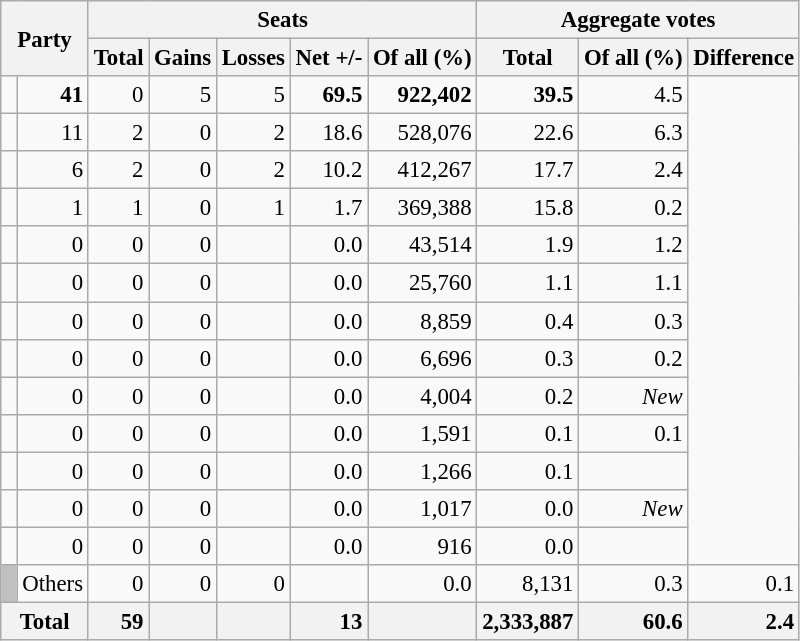<table class="wikitable sortable" style="text-align:right; font-size:95%;">
<tr>
<th colspan="2" rowspan="2">Party</th>
<th colspan="5">Seats</th>
<th colspan="3">Aggregate votes</th>
</tr>
<tr>
<th>Total</th>
<th>Gains</th>
<th>Losses</th>
<th>Net +/-</th>
<th>Of all (%)</th>
<th>Total</th>
<th>Of all (%)</th>
<th>Difference</th>
</tr>
<tr>
<td></td>
<td><strong>41</strong></td>
<td>0</td>
<td>5</td>
<td>5</td>
<td><strong>69.5</strong></td>
<td><strong>922,402</strong></td>
<td><strong>39.5</strong></td>
<td>4.5</td>
</tr>
<tr>
<td></td>
<td>11</td>
<td>2</td>
<td>0</td>
<td>2</td>
<td>18.6</td>
<td>528,076</td>
<td>22.6</td>
<td>6.3</td>
</tr>
<tr>
<td></td>
<td>6</td>
<td>2</td>
<td>0</td>
<td>2</td>
<td>10.2</td>
<td>412,267</td>
<td>17.7</td>
<td>2.4</td>
</tr>
<tr>
<td></td>
<td>1</td>
<td>1</td>
<td>0</td>
<td>1</td>
<td>1.7</td>
<td>369,388</td>
<td>15.8</td>
<td>0.2</td>
</tr>
<tr>
<td></td>
<td>0</td>
<td>0</td>
<td>0</td>
<td></td>
<td>0.0</td>
<td>43,514</td>
<td>1.9</td>
<td>1.2</td>
</tr>
<tr>
<td></td>
<td>0</td>
<td>0</td>
<td>0</td>
<td></td>
<td>0.0</td>
<td>25,760</td>
<td>1.1</td>
<td>1.1</td>
</tr>
<tr>
<td></td>
<td>0</td>
<td>0</td>
<td>0</td>
<td></td>
<td>0.0</td>
<td>8,859</td>
<td>0.4</td>
<td>0.3</td>
</tr>
<tr>
<td></td>
<td>0</td>
<td>0</td>
<td>0</td>
<td></td>
<td>0.0</td>
<td>6,696</td>
<td>0.3</td>
<td>0.2</td>
</tr>
<tr>
<td></td>
<td>0</td>
<td>0</td>
<td>0</td>
<td></td>
<td>0.0</td>
<td>4,004</td>
<td>0.2</td>
<td><em>New</em></td>
</tr>
<tr>
<td></td>
<td>0</td>
<td>0</td>
<td>0</td>
<td></td>
<td>0.0</td>
<td>1,591</td>
<td>0.1</td>
<td>0.1</td>
</tr>
<tr>
<td></td>
<td>0</td>
<td>0</td>
<td>0</td>
<td></td>
<td>0.0</td>
<td>1,266</td>
<td>0.1</td>
<td></td>
</tr>
<tr>
<td></td>
<td>0</td>
<td>0</td>
<td>0</td>
<td></td>
<td>0.0</td>
<td>1,017</td>
<td>0.0</td>
<td><em>New</em></td>
</tr>
<tr>
<td></td>
<td>0</td>
<td>0</td>
<td>0</td>
<td></td>
<td>0.0</td>
<td>916</td>
<td>0.0</td>
<td></td>
</tr>
<tr>
<td style="background:silver;"> </td>
<td align=left>Others</td>
<td>0</td>
<td>0</td>
<td>0</td>
<td></td>
<td>0.0</td>
<td>8,131</td>
<td>0.3</td>
<td>0.1</td>
</tr>
<tr class="sortbottom">
<th colspan="2" style="background:#f2f2f2"><strong>Total</strong></th>
<td style="background:#f2f2f2;"><strong>59</strong></td>
<td style="background:#f2f2f2;"></td>
<td style="background:#f2f2f2;"></td>
<td style="background:#f2f2f2;"><strong>13</strong></td>
<td style="background:#f2f2f2;"></td>
<td style="background:#f2f2f2;"><strong>2,333,887</strong></td>
<td style="background:#f2f2f2;"><strong>60.6</strong></td>
<td style="background:#f2f2f2;"><strong>2.4</strong></td>
</tr>
</table>
